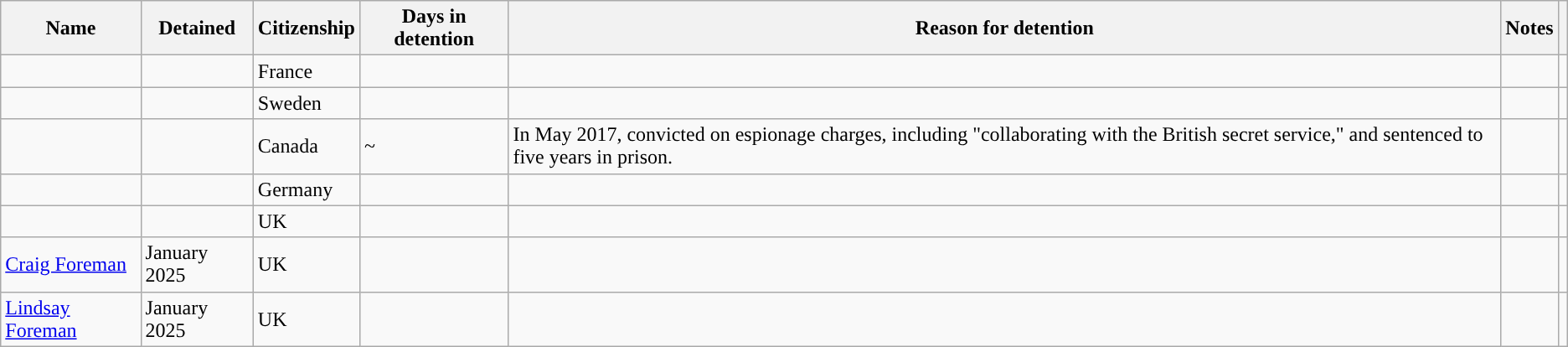<table class="wikitable sortable static-row-numbers">
<tr>
<th>Name</th>
<th>Detained</th>
<th>Citizenship</th>
<th>Days in detention</th>
<th>Reason for detention</th>
<th>Notes</th>
<th class="unsortable"></th>
</tr>
<tr>
<td></td>
<td></td>
<td>France</td>
<td></td>
<td></td>
<td></td>
<td align="center"></td>
</tr>
<tr>
<td></td>
<td></td>
<td>Sweden</td>
<td></td>
<td></td>
<td></td>
<td align="center"></td>
</tr>
<tr>
<td></td>
<td></td>
<td>Canada</td>
<td>~</td>
<td>In May 2017, convicted on espionage charges, including "collaborating with the British secret service," and sentenced to five years in prison.</td>
<td></td>
<td align="center"></td>
</tr>
<tr>
<td></td>
<td></td>
<td>Germany</td>
<td></td>
<td></td>
<td></td>
<td align="center"></td>
</tr>
<tr>
<td></td>
<td></td>
<td>UK</td>
<td></td>
<td></td>
<td></td>
<td align="center"></td>
</tr>
<tr>
<td><a href='#'> Craig Foreman</a></td>
<td>January 2025</td>
<td>UK</td>
<td></td>
<td></td>
<td></td>
<td></td>
</tr>
<tr>
<td><a href='#'> Lindsay Foreman</a></td>
<td>January 2025</td>
<td>UK</td>
<td></td>
<td></td>
<td></td>
<td></td>
</tr>
</table>
